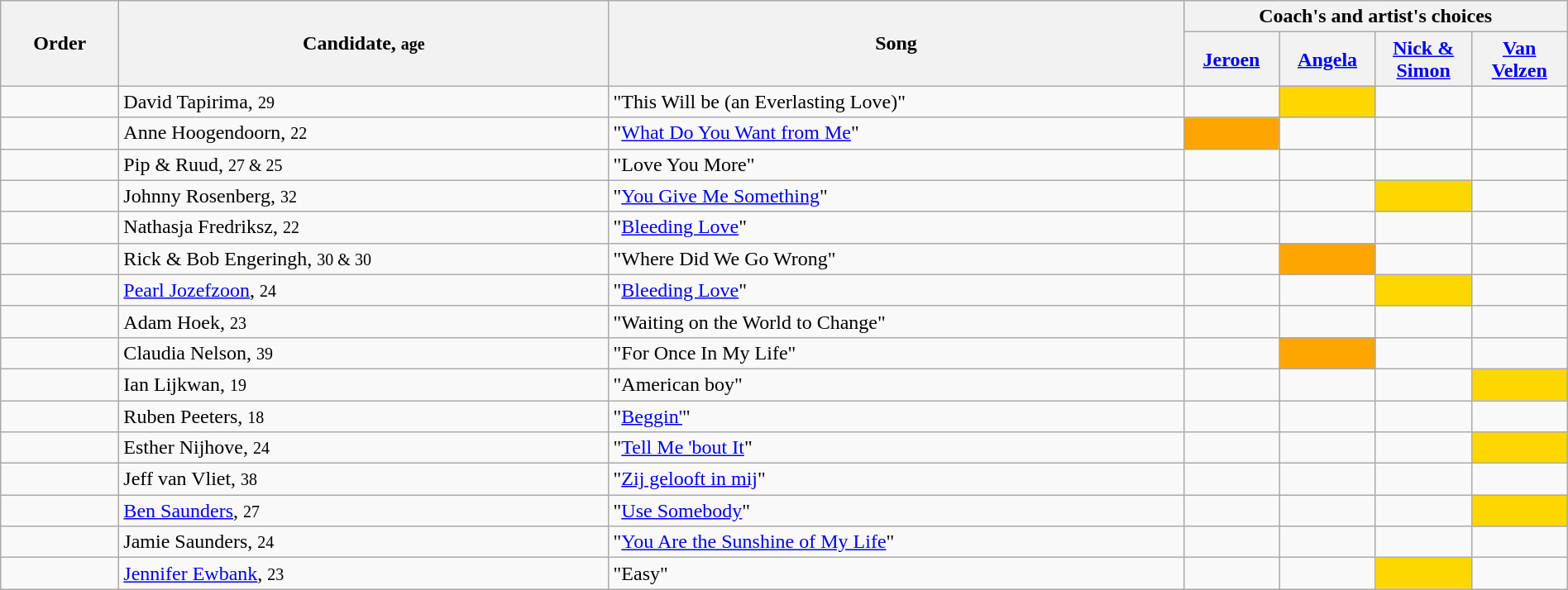<table class="wikitable" style="width:100%;">
<tr>
<th rowspan="2">Order</th>
<th rowspan="2">Candidate, <small>age</small></th>
<th rowspan="2">Song</th>
<th colspan="4">Coach's and artist's choices</th>
</tr>
<tr>
<th width="70"><a href='#'>Jeroen</a></th>
<th width="70"><a href='#'>Angela</a></th>
<th width="70"><a href='#'>Nick & Simon</a></th>
<th width="70"><a href='#'>Van Velzen</a></th>
</tr>
<tr>
<td></td>
<td>David Tapirima, <small>29</small></td>
<td>"This Will be (an Everlasting Love)"</td>
<td></td>
<td style="background:gold;text-align:center;"></td>
<td style="text-align:center;"></td>
<td></td>
</tr>
<tr>
<td></td>
<td>Anne Hoogendoorn, <small>22</small></td>
<td>"<a href='#'>What Do You Want from Me</a>"</td>
<td style="background:orange;text-align:center;"></td>
<td></td>
<td></td>
<td></td>
</tr>
<tr>
<td></td>
<td>Pip & Ruud, <small>27 & 25</small></td>
<td>"Love You More"</td>
<td></td>
<td></td>
<td></td>
<td></td>
</tr>
<tr>
<td></td>
<td>Johnny Rosenberg, <small>32</small></td>
<td>"<a href='#'>You Give Me Something</a>"</td>
<td style="text-align:center;"></td>
<td style="text-align:center;"></td>
<td style="background:gold;text-align:center;"></td>
<td style="text-align:center;"></td>
</tr>
<tr>
<td></td>
<td>Nathasja Fredriksz, <small>22</small></td>
<td>"<a href='#'>Bleeding Love</a>"</td>
<td></td>
<td></td>
<td></td>
<td></td>
</tr>
<tr>
<td></td>
<td>Rick & Bob Engeringh, <small>30 & 30</small></td>
<td>"Where Did We Go Wrong"</td>
<td></td>
<td style="background:orange;text-align:center;"></td>
<td></td>
<td></td>
</tr>
<tr>
<td></td>
<td><a href='#'>Pearl Jozefzoon</a>, <small>24</small></td>
<td>"<a href='#'>Bleeding Love</a>"</td>
<td></td>
<td></td>
<td style="background:gold;text-align:center;"></td>
<td style="text-align:center;"></td>
</tr>
<tr>
<td></td>
<td>Adam Hoek, <small>23</small></td>
<td>"Waiting on the World to Change"</td>
<td></td>
<td></td>
<td></td>
<td></td>
</tr>
<tr>
<td></td>
<td>Claudia Nelson, <small>39</small></td>
<td>"For Once In My Life"</td>
<td></td>
<td style="background:orange;text-align:center;"></td>
<td></td>
<td></td>
</tr>
<tr>
<td></td>
<td>Ian Lijkwan, <small>19</small></td>
<td>"American boy"</td>
<td></td>
<td></td>
<td style="text-align:center;"></td>
<td style="background:gold;text-align:center;"></td>
</tr>
<tr>
<td></td>
<td>Ruben Peeters, <small>18</small></td>
<td>"<a href='#'>Beggin'</a>"</td>
<td></td>
<td></td>
<td></td>
<td></td>
</tr>
<tr>
<td></td>
<td>Esther Nijhove, <small>24</small></td>
<td>"<a href='#'>Tell Me 'bout It</a>"</td>
<td></td>
<td style="text-align:center;"></td>
<td style="text-align:center;"></td>
<td style="background:gold;text-align:center;"></td>
</tr>
<tr>
<td></td>
<td>Jeff van Vliet, <small>38</small></td>
<td>"<a href='#'>Zij gelooft in mij</a>"</td>
<td></td>
<td></td>
<td></td>
<td></td>
</tr>
<tr>
<td></td>
<td><a href='#'>Ben Saunders</a>, <small>27</small></td>
<td>"<a href='#'>Use Somebody</a>"</td>
<td style="text-align:center;"></td>
<td style="text-align:center;"></td>
<td style="text-align:center;"></td>
<td style="background:gold;text-align:center;"></td>
</tr>
<tr>
<td></td>
<td>Jamie Saunders, <small>24</small></td>
<td>"<a href='#'>You Are the Sunshine of My Life</a>"</td>
<td></td>
<td></td>
<td></td>
<td></td>
</tr>
<tr>
<td></td>
<td><a href='#'>Jennifer Ewbank</a>, <small>23</small></td>
<td>"Easy"</td>
<td style="text-align:center;"></td>
<td></td>
<td style="background:gold;text-align:center;"></td>
<td style="text-align:center;"></td>
</tr>
</table>
